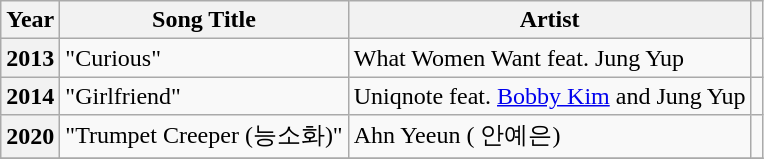<table class="wikitable sortable plainrowheaders">
<tr>
<th scope="col">Year</th>
<th scope="col">Song Title</th>
<th scope="col">Artist</th>
<th scope="col" class="unsortable"></th>
</tr>
<tr>
<th scope="row">2013</th>
<td>"Curious"</td>
<td>What Women Want feat. Jung Yup</td>
<td></td>
</tr>
<tr>
<th scope="row">2014</th>
<td>"Girlfriend"</td>
<td>Uniqnote feat. <a href='#'>Bobby Kim</a> and Jung Yup</td>
<td></td>
</tr>
<tr>
<th scope="row">2020</th>
<td>"Trumpet Creeper (능소화)"</td>
<td>Ahn Yeeun ( 안예은)</td>
<td></td>
</tr>
<tr>
</tr>
</table>
